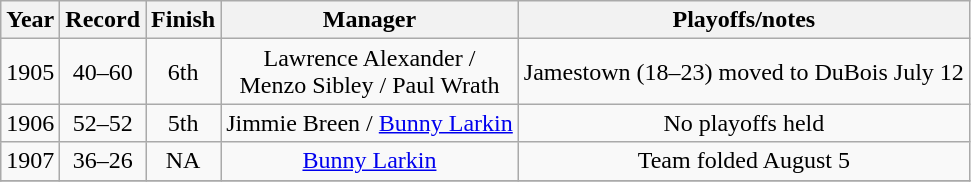<table class="wikitable" style="text-align:center">
<tr>
<th>Year</th>
<th>Record</th>
<th>Finish</th>
<th>Manager</th>
<th>Playoffs/notes</th>
</tr>
<tr align=center>
<td>1905</td>
<td>40–60</td>
<td>6th</td>
<td>Lawrence Alexander /<br> Menzo Sibley / Paul Wrath</td>
<td>Jamestown (18–23) moved to DuBois July 12</td>
</tr>
<tr align=center>
<td>1906</td>
<td>52–52</td>
<td>5th</td>
<td>Jimmie Breen / <a href='#'>Bunny Larkin</a></td>
<td>No playoffs held</td>
</tr>
<tr align=center>
<td>1907</td>
<td>36–26</td>
<td>NA</td>
<td><a href='#'>Bunny Larkin</a></td>
<td>Team folded August 5</td>
</tr>
<tr align=center>
</tr>
</table>
